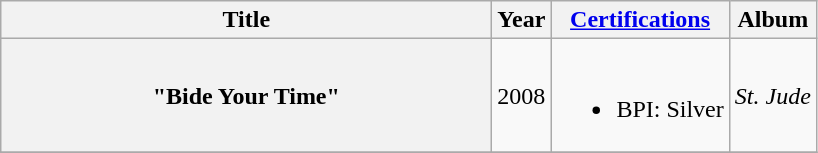<table class="wikitable plainrowheaders" style="text-align:center;">
<tr>
<th scope="col" style="width:20em;">Title</th>
<th scope="col">Year</th>
<th scope="col"><a href='#'>Certifications</a></th>
<th scope="col">Album</th>
</tr>
<tr>
<th scope="row">"Bide Your Time"</th>
<td>2008</td>
<td><br><ul><li>BPI: Silver</li></ul></td>
<td><em>St. Jude</em></td>
</tr>
<tr>
</tr>
</table>
